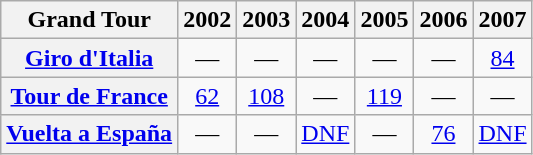<table class="wikitable plainrowheaders">
<tr>
<th>Grand Tour</th>
<th scope="col">2002</th>
<th scope="col">2003</th>
<th scope="col">2004</th>
<th scope="col">2005</th>
<th scope="col">2006</th>
<th scope="col">2007</th>
</tr>
<tr style="text-align:center;">
<th scope="row"> <a href='#'>Giro d'Italia</a></th>
<td>—</td>
<td>—</td>
<td>—</td>
<td>—</td>
<td>—</td>
<td style="text-align:center;"><a href='#'>84</a></td>
</tr>
<tr style="text-align:center;">
<th scope="row"> <a href='#'>Tour de France</a></th>
<td style="text-align:center;"><a href='#'>62</a></td>
<td style="text-align:center;"><a href='#'>108</a></td>
<td>—</td>
<td style="text-align:center;"><a href='#'>119</a></td>
<td>—</td>
<td>—</td>
</tr>
<tr style="text-align:center;">
<th scope="row"> <a href='#'>Vuelta a España</a></th>
<td>—</td>
<td>—</td>
<td style="text-align:center;"><a href='#'>DNF</a></td>
<td>—</td>
<td style="text-align:center;"><a href='#'>76</a></td>
<td style="text-align:center;"><a href='#'>DNF</a></td>
</tr>
</table>
